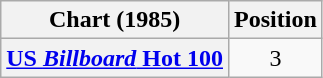<table class="wikitable plainrowheaders" style="text-align:center">
<tr>
<th scope="col">Chart (1985)</th>
<th scope="col">Position</th>
</tr>
<tr>
<th scope="row"><a href='#'>US <em>Billboard</em> Hot 100</a></th>
<td>3</td>
</tr>
</table>
